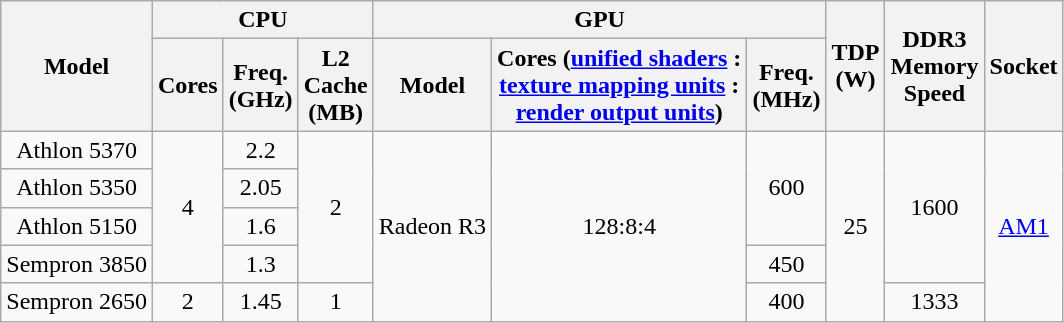<table class="wikitable" style="text-align:center">
<tr>
<th rowspan="2">Model</th>
<th colspan="3">CPU</th>
<th colspan="3">GPU</th>
<th rowspan="2">TDP<br>(W)</th>
<th rowspan="2">DDR3<br>Memory<br>Speed</th>
<th rowspan="2">Socket</th>
</tr>
<tr>
<th>Cores</th>
<th>Freq.<br>(GHz)</th>
<th>L2<br>Cache<br>(MB)</th>
<th>Model</th>
<th>Cores (<a href='#'>unified shaders</a> :<br> <a href='#'>texture mapping units</a> :<br> <a href='#'>render output units</a>)</th>
<th>Freq.<br>(MHz)</th>
</tr>
<tr>
<td>Athlon 5370</td>
<td rowspan="4">4</td>
<td>2.2</td>
<td rowspan="4">2</td>
<td rowspan="5">Radeon R3</td>
<td rowspan="5">128:8:4</td>
<td rowspan="3">600</td>
<td rowspan="5">25</td>
<td rowspan="4">1600</td>
<td rowspan="5"><a href='#'>AM1</a></td>
</tr>
<tr>
<td>Athlon 5350</td>
<td>2.05</td>
</tr>
<tr>
<td>Athlon 5150</td>
<td>1.6</td>
</tr>
<tr>
<td>Sempron 3850</td>
<td>1.3</td>
<td>450</td>
</tr>
<tr>
<td>Sempron 2650</td>
<td>2</td>
<td>1.45</td>
<td>1</td>
<td>400</td>
<td>1333</td>
</tr>
</table>
